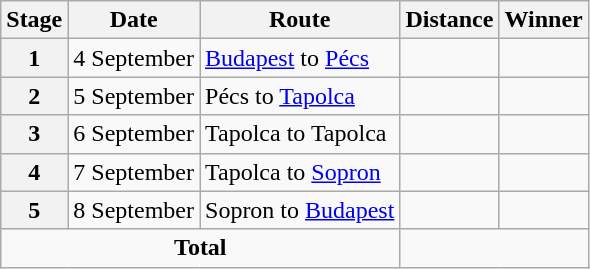<table class="wikitable">
<tr>
<th scope="col">Stage</th>
<th scope="col">Date</th>
<th scope="col">Route</th>
<th scope="col">Distance</th>
<th scope="col">Winner</th>
</tr>
<tr>
<th scope="col">1</th>
<td style="text-align:right;">4 September</td>
<td><a href='#'>Budapest</a> to <a href='#'>Pécs</a></td>
<td></td>
<td></td>
</tr>
<tr>
<th scope="col">2</th>
<td style="text-align:right;">5 September</td>
<td>Pécs to <a href='#'>Tapolca</a></td>
<td></td>
<td></td>
</tr>
<tr>
<th scope="col">3</th>
<td style="text-align:right;">6 September</td>
<td>Tapolca to Tapolca</td>
<td></td>
<td></td>
</tr>
<tr>
<th scope="col">4</th>
<td style="text-align:right;">7 September</td>
<td>Tapolca to <a href='#'>Sopron</a></td>
<td></td>
<td></td>
</tr>
<tr>
<th scope="col">5</th>
<td style="text-align:right;">8 September</td>
<td>Sopron to <a href='#'>Budapest</a></td>
<td></td>
<td></td>
</tr>
<tr>
<td colspan="3" style="text-align:center"><strong>Total</strong></td>
<td colspan="2" style="text-align:center"><strong></strong></td>
</tr>
</table>
